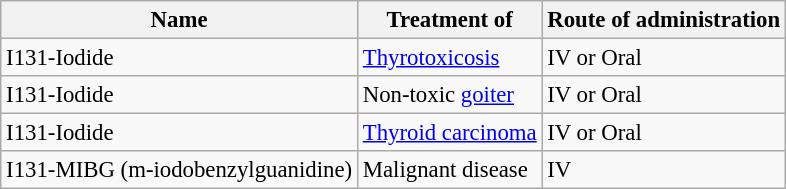<table class="wikitable" style="font-size:95%">
<tr>
<th>Name</th>
<th>Treatment of</th>
<th>Route of administration</th>
</tr>
<tr>
<td>I131-Iodide</td>
<td><a href='#'>Thyrotoxicosis</a></td>
<td>IV or Oral</td>
</tr>
<tr>
<td>I131-Iodide</td>
<td>Non-toxic <a href='#'>goiter</a></td>
<td>IV or Oral</td>
</tr>
<tr>
<td>I131-Iodide</td>
<td><a href='#'>Thyroid carcinoma</a></td>
<td>IV or Oral</td>
</tr>
<tr>
<td>I131-MIBG (m-iodobenzylguanidine)</td>
<td>Malignant disease</td>
<td>IV</td>
</tr>
</table>
